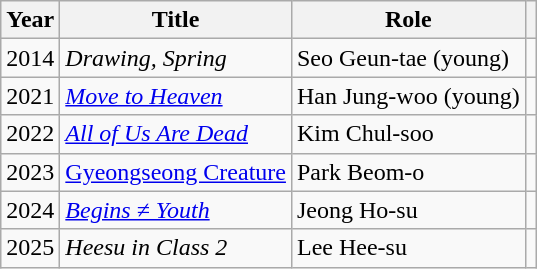<table class="wikitable">
<tr>
<th>Year</th>
<th>Title</th>
<th>Role</th>
<th></th>
</tr>
<tr>
<td>2014</td>
<td><em>Drawing, Spring</em></td>
<td>Seo Geun-tae (young)</td>
<td align="center"></td>
</tr>
<tr>
<td>2021</td>
<td><em><a href='#'>Move to Heaven</a></em></td>
<td>Han Jung-woo (young)</td>
<td align="center"></td>
</tr>
<tr>
<td>2022</td>
<td><em><a href='#'>All of Us Are Dead</a></em></td>
<td>Kim Chul-soo</td>
<td align="center"></td>
</tr>
<tr>
<td>2023</td>
<td><a href='#'>Gyeongseong Creature</a></td>
<td>Park Beom-o</td>
<td align="center"></td>
</tr>
<tr>
<td>2024</td>
<td><em><a href='#'>Begins ≠ Youth</a></em></td>
<td>Jeong Ho-su</td>
<td align="center"></td>
</tr>
<tr>
<td>2025</td>
<td><em>Heesu in Class 2</em></td>
<td>Lee Hee-su</td>
<td align="center"></td>
</tr>
</table>
